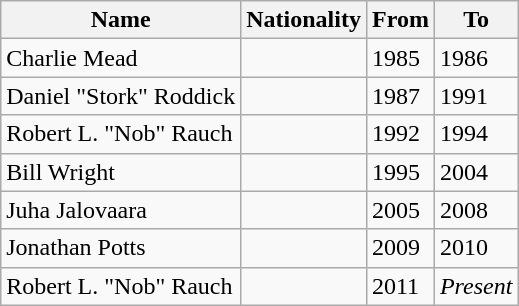<table class="wikitable sortable">
<tr>
<th>Name</th>
<th>Nationality</th>
<th>From</th>
<th>To</th>
</tr>
<tr>
<td data-sort-value="Mead, Charlie">Charlie Mead</td>
<td></td>
<td>1985</td>
<td>1986</td>
</tr>
<tr>
<td data-sort-value="Roddick, Daniel">Daniel "Stork" Roddick</td>
<td></td>
<td>1987</td>
<td>1991</td>
</tr>
<tr>
<td data-sort-value="Rauch, Robert">Robert L. "Nob" Rauch</td>
<td></td>
<td>1992</td>
<td>1994</td>
</tr>
<tr>
<td data-sort-value="Wright, Bill">Bill Wright</td>
<td></td>
<td>1995</td>
<td>2004</td>
</tr>
<tr>
<td data-sort-value="Jalovaara, Juha">Juha Jalovaara</td>
<td></td>
<td>2005</td>
<td>2008</td>
</tr>
<tr>
<td data-sort-value="Potts, Jonathan">Jonathan Potts</td>
<td></td>
<td>2009</td>
<td>2010</td>
</tr>
<tr>
<td data-sort-value="Rauch, Robert">Robert L. "Nob" Rauch</td>
<td></td>
<td>2011</td>
<td><em>Present</em></td>
</tr>
</table>
